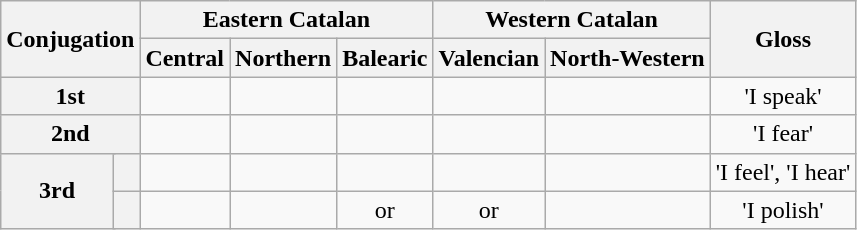<table class="wikitable" style="text-align: center;">
<tr>
<th colspan="3" , rowspan="2">Conjugation</th>
<th colspan="3">Eastern Catalan</th>
<th colspan="2">Western Catalan</th>
<th rowspan="2">Gloss</th>
</tr>
<tr>
<th>Central</th>
<th>Northern</th>
<th>Balearic</th>
<th>Valencian</th>
<th>North-Western</th>
</tr>
<tr>
<th colspan="3">1st</th>
<td></td>
<td></td>
<td></td>
<td></td>
<td></td>
<td>'I speak'</td>
</tr>
<tr>
<th colspan="3">2nd</th>
<td></td>
<td></td>
<td></td>
<td></td>
<td></td>
<td>'I fear'</td>
</tr>
<tr>
<th colspan="2" , rowspan="2">3rd</th>
<th></th>
<td></td>
<td></td>
<td></td>
<td></td>
<td></td>
<td>'I feel', 'I hear'</td>
</tr>
<tr>
<th></th>
<td></td>
<td></td>
<td> or </td>
<td> or </td>
<td></td>
<td>'I polish'</td>
</tr>
</table>
